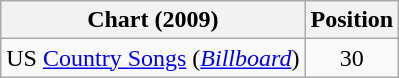<table class="wikitable sortable">
<tr>
<th scope="col">Chart (2009)</th>
<th scope="col">Position</th>
</tr>
<tr>
<td>US <a href='#'>Country Songs</a> (<em><a href='#'>Billboard</a></em>)</td>
<td align="center">30</td>
</tr>
</table>
